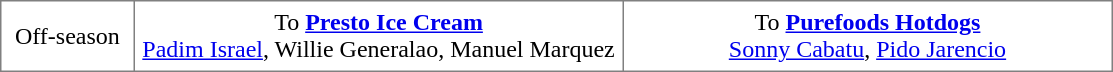<table border="1" style="border-collapse:collapse; text-align: center" cellpadding="5">
<tr>
<td style="width:12%">Off-season</td>
<td style="width:44%" valign="top">To <strong><a href='#'>Presto Ice Cream</a></strong><br><a href='#'>Padim Israel</a>, Willie Generalao, Manuel Marquez</td>
<td style="width:44%" valign="top">To <strong><a href='#'>Purefoods Hotdogs</a></strong><br><a href='#'>Sonny Cabatu</a>, <a href='#'>Pido Jarencio</a></td>
</tr>
</table>
